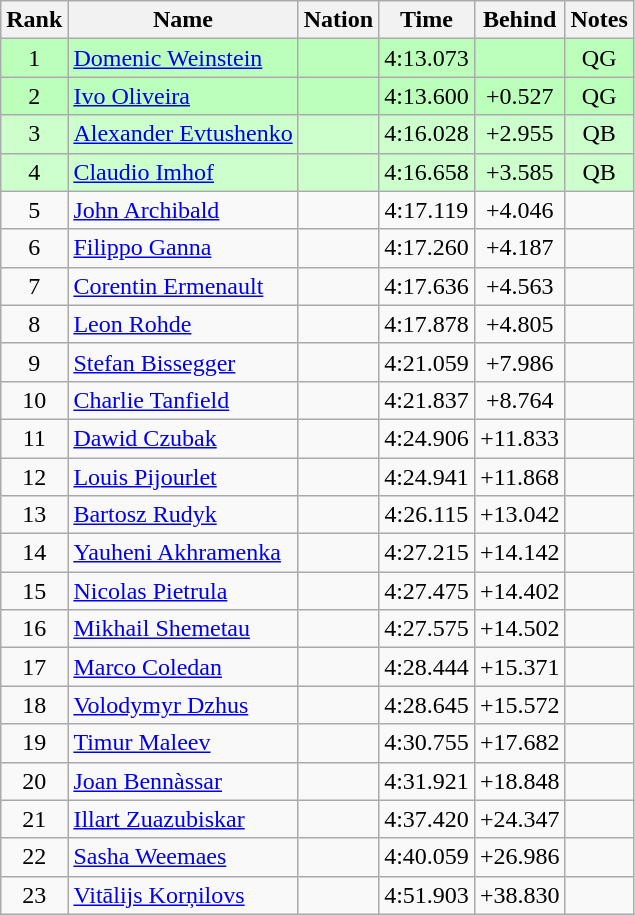<table class="wikitable sortable" style="text-align:center">
<tr>
<th>Rank</th>
<th>Name</th>
<th>Nation</th>
<th>Time</th>
<th>Behind</th>
<th>Notes</th>
</tr>
<tr bgcolor=bbffbb>
<td>1</td>
<td align=left><a href='#'>Domenic Weinstein</a></td>
<td align=left></td>
<td>4:13.073</td>
<td></td>
<td>QG</td>
</tr>
<tr bgcolor=bbffbb>
<td>2</td>
<td align=left><a href='#'>Ivo Oliveira</a></td>
<td align=left></td>
<td>4:13.600</td>
<td>+0.527</td>
<td>QG</td>
</tr>
<tr bgcolor=ccffcc>
<td>3</td>
<td align=left><a href='#'>Alexander Evtushenko</a></td>
<td align=left></td>
<td>4:16.028</td>
<td>+2.955</td>
<td>QB</td>
</tr>
<tr bgcolor=ccffcc>
<td>4</td>
<td align=left><a href='#'>Claudio Imhof</a></td>
<td align=left></td>
<td>4:16.658</td>
<td>+3.585</td>
<td>QB</td>
</tr>
<tr>
<td>5</td>
<td align=left><a href='#'>John Archibald</a></td>
<td align=left></td>
<td>4:17.119</td>
<td>+4.046</td>
<td></td>
</tr>
<tr>
<td>6</td>
<td align=left><a href='#'>Filippo Ganna</a></td>
<td align=left></td>
<td>4:17.260</td>
<td>+4.187</td>
<td></td>
</tr>
<tr>
<td>7</td>
<td align=left><a href='#'>Corentin Ermenault</a></td>
<td align=left></td>
<td>4:17.636</td>
<td>+4.563</td>
<td></td>
</tr>
<tr>
<td>8</td>
<td align=left><a href='#'>Leon Rohde</a></td>
<td align=left></td>
<td>4:17.878</td>
<td>+4.805</td>
<td></td>
</tr>
<tr>
<td>9</td>
<td align=left><a href='#'>Stefan Bissegger</a></td>
<td align=left></td>
<td>4:21.059</td>
<td>+7.986</td>
<td></td>
</tr>
<tr>
<td>10</td>
<td align=left><a href='#'>Charlie Tanfield</a></td>
<td align=left></td>
<td>4:21.837</td>
<td>+8.764</td>
<td></td>
</tr>
<tr>
<td>11</td>
<td align=left><a href='#'>Dawid Czubak</a></td>
<td align=left></td>
<td>4:24.906</td>
<td>+11.833</td>
<td></td>
</tr>
<tr>
<td>12</td>
<td align=left><a href='#'>Louis Pijourlet</a></td>
<td align=left></td>
<td>4:24.941</td>
<td>+11.868</td>
<td></td>
</tr>
<tr>
<td>13</td>
<td align=left><a href='#'>Bartosz Rudyk</a></td>
<td align=left></td>
<td>4:26.115</td>
<td>+13.042</td>
<td></td>
</tr>
<tr>
<td>14</td>
<td align=left><a href='#'>Yauheni Akhramenka</a></td>
<td align=left></td>
<td>4:27.215</td>
<td>+14.142</td>
<td></td>
</tr>
<tr>
<td>15</td>
<td align=left><a href='#'>Nicolas Pietrula</a></td>
<td align=left></td>
<td>4:27.475</td>
<td>+14.402</td>
<td></td>
</tr>
<tr>
<td>16</td>
<td align=left><a href='#'>Mikhail Shemetau</a></td>
<td align=left></td>
<td>4:27.575</td>
<td>+14.502</td>
<td></td>
</tr>
<tr>
<td>17</td>
<td align=left><a href='#'>Marco Coledan</a></td>
<td align=left></td>
<td>4:28.444</td>
<td>+15.371</td>
<td></td>
</tr>
<tr>
<td>18</td>
<td align=left><a href='#'>Volodymyr Dzhus</a></td>
<td align=left></td>
<td>4:28.645</td>
<td>+15.572</td>
<td></td>
</tr>
<tr>
<td>19</td>
<td align=left><a href='#'>Timur Maleev</a></td>
<td align=left></td>
<td>4:30.755</td>
<td>+17.682</td>
<td></td>
</tr>
<tr>
<td>20</td>
<td align=left><a href='#'>Joan Bennàssar</a></td>
<td align=left></td>
<td>4:31.921</td>
<td>+18.848</td>
<td></td>
</tr>
<tr>
<td>21</td>
<td align=left><a href='#'>Illart Zuazubiskar</a></td>
<td align=left></td>
<td>4:37.420</td>
<td>+24.347</td>
<td></td>
</tr>
<tr>
<td>22</td>
<td align=left><a href='#'>Sasha Weemaes</a></td>
<td align=left></td>
<td>4:40.059</td>
<td>+26.986</td>
<td></td>
</tr>
<tr>
<td>23</td>
<td align=left><a href='#'>Vitālijs Korņilovs</a></td>
<td align=left></td>
<td>4:51.903</td>
<td>+38.830</td>
<td></td>
</tr>
</table>
